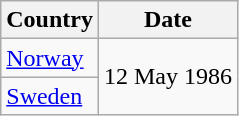<table class="wikitable">
<tr>
<th>Country</th>
<th>Date</th>
</tr>
<tr>
<td><a href='#'>Norway</a></td>
<td rowspan="2">12 May 1986</td>
</tr>
<tr>
<td><a href='#'>Sweden</a></td>
</tr>
</table>
